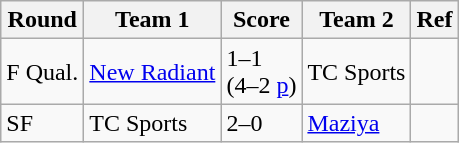<table class="wikitable">
<tr>
<th>Round</th>
<th>Team 1</th>
<th>Score</th>
<th>Team 2</th>
<th>Ref</th>
</tr>
<tr>
<td>F Qual.</td>
<td><a href='#'>New Radiant</a></td>
<td>1–1<br>(4–2 <a href='#'>p</a>)</td>
<td>TC Sports</td>
<td></td>
</tr>
<tr>
<td>SF</td>
<td>TC Sports</td>
<td>2–0</td>
<td><a href='#'>Maziya</a></td>
<td></td>
</tr>
</table>
